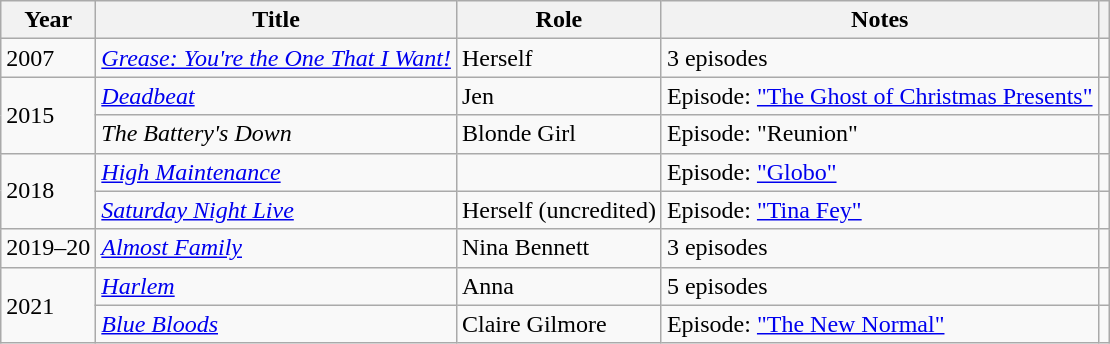<table class="wikitable sortable">
<tr>
<th>Year</th>
<th>Title</th>
<th>Role</th>
<th>Notes</th>
<th></th>
</tr>
<tr>
<td>2007</td>
<td><em><a href='#'>Grease: You're the One That I Want!</a></em></td>
<td>Herself</td>
<td>3 episodes</td>
<td></td>
</tr>
<tr>
<td rowspan=2>2015</td>
<td><em><a href='#'>Deadbeat</a></em></td>
<td>Jen</td>
<td>Episode: <a href='#'>"The Ghost of Christmas Presents"</a></td>
<td></td>
</tr>
<tr>
<td><em>The Battery's Down</em></td>
<td>Blonde Girl</td>
<td>Episode: "Reunion"</td>
<td></td>
</tr>
<tr>
<td rowspan=2>2018</td>
<td><em><a href='#'>High Maintenance</a></em></td>
<td></td>
<td>Episode: <a href='#'>"Globo"</a></td>
<td></td>
</tr>
<tr>
<td><em><a href='#'>Saturday Night Live</a></em></td>
<td>Herself (uncredited)</td>
<td>Episode: <a href='#'>"Tina Fey"</a></td>
<td></td>
</tr>
<tr>
<td>2019–20</td>
<td><em><a href='#'>Almost Family</a></em></td>
<td>Nina Bennett</td>
<td>3 episodes</td>
<td></td>
</tr>
<tr>
<td rowspan=2>2021</td>
<td><em><a href='#'>Harlem</a></em></td>
<td>Anna</td>
<td>5 episodes</td>
<td></td>
</tr>
<tr>
<td><em><a href='#'>Blue Bloods</a></em></td>
<td>Claire Gilmore</td>
<td>Episode: <a href='#'>"The New Normal"</a></td>
<td></td>
</tr>
</table>
